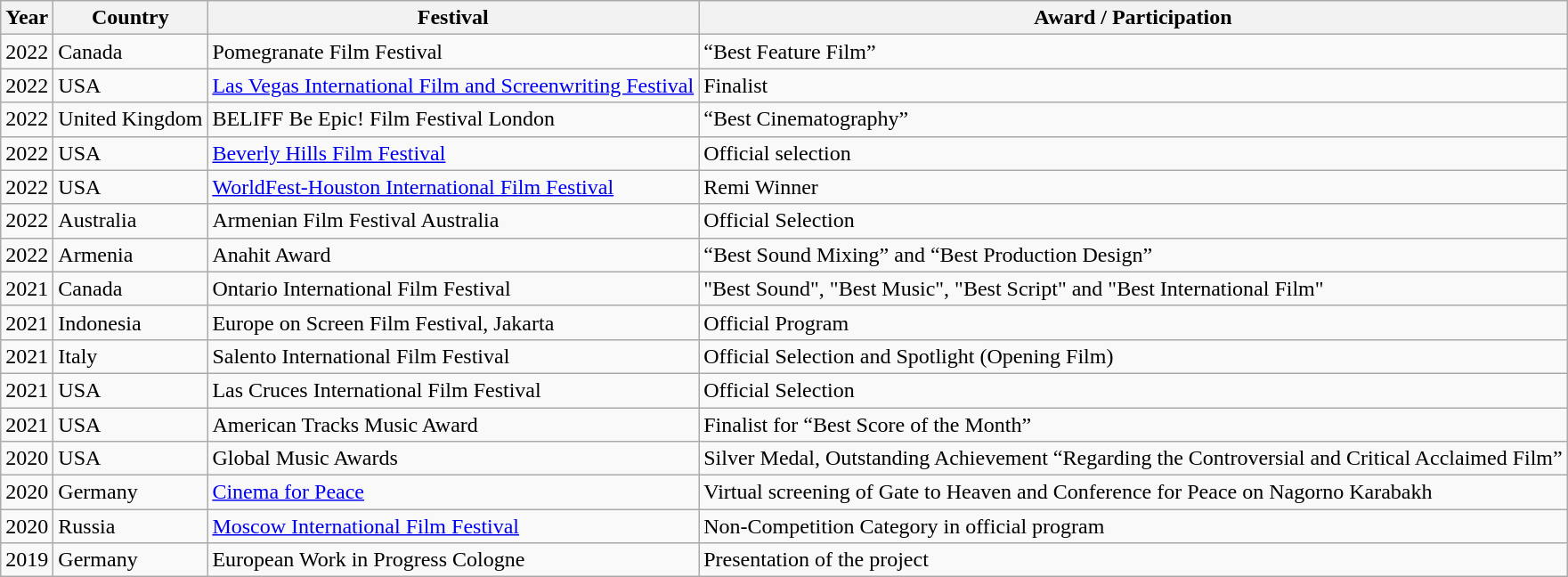<table class="wikitable">
<tr>
<th>Year</th>
<th>Country</th>
<th>Festival</th>
<th>Award / Participation</th>
</tr>
<tr>
<td>2022</td>
<td>Canada</td>
<td>Pomegranate Film Festival</td>
<td>“Best Feature Film”</td>
</tr>
<tr>
<td>2022</td>
<td>USA</td>
<td><a href='#'>Las Vegas International Film and Screenwriting Festival</a></td>
<td>Finalist</td>
</tr>
<tr>
<td>2022</td>
<td>United Kingdom</td>
<td>BELIFF Be Epic! Film  Festival London</td>
<td>“Best Cinematography”</td>
</tr>
<tr>
<td>2022</td>
<td>USA</td>
<td><a href='#'>Beverly Hills Film Festival</a></td>
<td>Official selection</td>
</tr>
<tr>
<td>2022</td>
<td>USA</td>
<td><a href='#'>WorldFest-Houston International Film Festival</a></td>
<td>Remi Winner</td>
</tr>
<tr>
<td>2022</td>
<td>Australia</td>
<td>Armenian Film Festival Australia</td>
<td>Official Selection</td>
</tr>
<tr>
<td>2022</td>
<td>Armenia</td>
<td>Anahit Award</td>
<td>“Best Sound Mixing” and  “Best Production Design”</td>
</tr>
<tr>
<td>2021</td>
<td>Canada</td>
<td>Ontario International  Film Festival</td>
<td>"Best Sound",  "Best Music", "Best Script" and "Best International Film"</td>
</tr>
<tr>
<td>2021</td>
<td>Indonesia</td>
<td>Europe on Screen Film Festival, Jakarta</td>
<td>Official Program</td>
</tr>
<tr>
<td>2021</td>
<td>Italy</td>
<td>Salento International Film Festival</td>
<td>Official Selection and  Spotlight (Opening Film)</td>
</tr>
<tr>
<td>2021</td>
<td>USA</td>
<td>Las Cruces International Film  Festival</td>
<td>Official Selection</td>
</tr>
<tr>
<td>2021</td>
<td>USA</td>
<td>American Tracks Music Award</td>
<td>Finalist for “Best  Score of the Month”</td>
</tr>
<tr>
<td>2020</td>
<td>USA</td>
<td>Global Music Awards</td>
<td>Silver Medal, Outstanding  Achievement “Regarding the Controversial and Critical Acclaimed Film”</td>
</tr>
<tr>
<td>2020</td>
<td>Germany</td>
<td><a href='#'>Cinema for Peace</a></td>
<td>Virtual screening of Gate to Heaven  and Conference for Peace on Nagorno Karabakh</td>
</tr>
<tr>
<td>2020</td>
<td>Russia</td>
<td><a href='#'>Moscow International Film Festival</a></td>
<td>Non-Competition Category in official program</td>
</tr>
<tr>
<td>2019</td>
<td>Germany</td>
<td>European Work in  Progress Cologne</td>
<td>Presentation of the project</td>
</tr>
</table>
